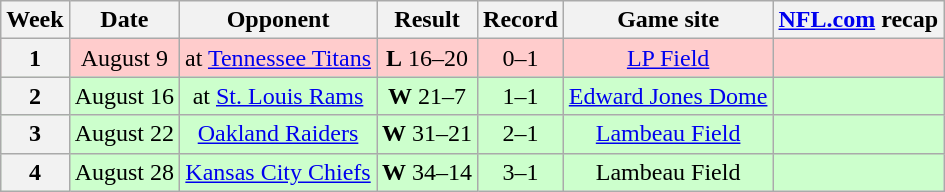<table class="wikitable" style="align=center">
<tr>
<th scope=col>Week</th>
<th scope=col>Date</th>
<th scope=col>Opponent</th>
<th scope=col>Result</th>
<th scope=col>Record</th>
<th scope=col>Game site</th>
<th scope=col><a href='#'>NFL.com</a> recap</th>
</tr>
<tr style="background:#fcc; text-align:center;">
<th row=scope>1</th>
<td>August 9</td>
<td>at <a href='#'>Tennessee Titans</a></td>
<td><strong>L</strong> 16–20</td>
<td>0–1</td>
<td><a href='#'>LP Field</a></td>
<td></td>
</tr>
<tr style="background:#cfc; text-align:center;">
<th row=scope>2</th>
<td>August 16</td>
<td>at <a href='#'>St. Louis Rams</a></td>
<td><strong>W</strong> 21–7</td>
<td>1–1</td>
<td><a href='#'>Edward Jones Dome</a></td>
<td></td>
</tr>
<tr style="background:#cfc; text-align:center;">
<th row=scope>3</th>
<td>August 22</td>
<td><a href='#'>Oakland Raiders</a></td>
<td><strong>W</strong> 31–21</td>
<td>2–1</td>
<td><a href='#'>Lambeau Field</a></td>
<td></td>
</tr>
<tr style="background:#cfc; text-align:center;">
<th scope=col>4</th>
<td>August 28</td>
<td><a href='#'>Kansas City Chiefs</a></td>
<td><strong>W</strong> 34–14</td>
<td>3–1</td>
<td>Lambeau Field</td>
<td></td>
</tr>
</table>
